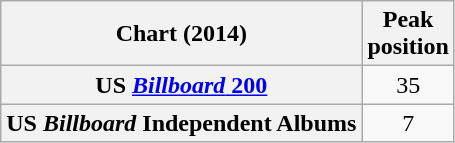<table class="wikitable sortable plainrowheaders" style="text-align:center">
<tr>
<th scope="col">Chart (2014)</th>
<th scope="col">Peak<br>position</th>
</tr>
<tr>
<th scope="row">US <a href='#'><em>Billboard</em> 200</a></th>
<td>35</td>
</tr>
<tr>
<th scope="row">US <em>Billboard</em> Independent Albums</th>
<td>7</td>
</tr>
</table>
